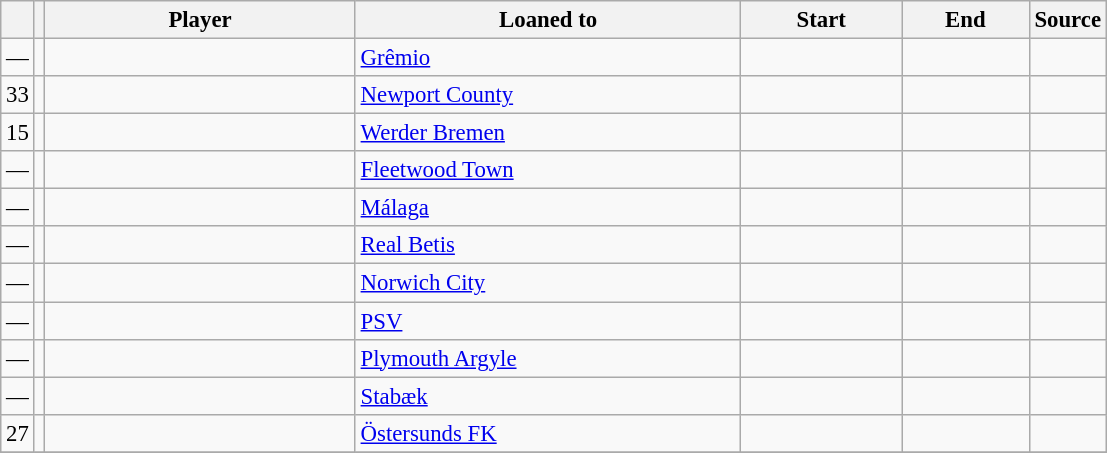<table class="wikitable plainrowheaders sortable" style="font-size:95%">
<tr>
<th></th>
<th></th>
<th scope="col" style="width:200px;">Player</th>
<th scope="col" style="width:250px;">Loaned to</th>
<th scope="col" style="width:100px;">Start</th>
<th scope="col" style="width:78px;">End</th>
<th>Source</th>
</tr>
<tr>
<td align=center>—</td>
<td align=center></td>
<td></td>
<td> <a href='#'>Grêmio</a></td>
<td align=center></td>
<td align=center></td>
<td align=center></td>
</tr>
<tr>
<td align=center>33</td>
<td align=center></td>
<td></td>
<td> <a href='#'>Newport County</a></td>
<td align=center></td>
<td align=center></td>
<td align=center></td>
</tr>
<tr>
<td align=center>15</td>
<td align=center></td>
<td></td>
<td> <a href='#'>Werder Bremen</a></td>
<td align=center></td>
<td align=center></td>
<td align=center></td>
</tr>
<tr>
<td align=center>—</td>
<td align=center></td>
<td></td>
<td> <a href='#'>Fleetwood Town</a></td>
<td align=center></td>
<td align=center></td>
<td align=center></td>
</tr>
<tr>
<td align=center>—</td>
<td align=center></td>
<td></td>
<td> <a href='#'>Málaga</a></td>
<td align=center></td>
<td align=center></td>
<td align=center></td>
</tr>
<tr>
<td align=center>—</td>
<td align=center></td>
<td></td>
<td> <a href='#'>Real Betis</a></td>
<td align=center></td>
<td align=center></td>
<td align=center></td>
</tr>
<tr>
<td align=center>—</td>
<td align=center></td>
<td></td>
<td> <a href='#'>Norwich City</a></td>
<td align=center></td>
<td align=center></td>
<td align=center></td>
</tr>
<tr>
<td align=center>—</td>
<td align=center></td>
<td></td>
<td> <a href='#'>PSV</a></td>
<td align=center></td>
<td align=center></td>
<td align=center></td>
</tr>
<tr>
<td align=center>—</td>
<td align=center></td>
<td></td>
<td> <a href='#'>Plymouth Argyle</a></td>
<td align=center></td>
<td align=center></td>
<td align=center></td>
</tr>
<tr>
<td align=center>—</td>
<td align=center></td>
<td></td>
<td> <a href='#'>Stabæk</a></td>
<td align=center></td>
<td align=center></td>
<td align=center></td>
</tr>
<tr>
<td align=center>27</td>
<td align=center></td>
<td></td>
<td> <a href='#'>Östersunds FK</a></td>
<td align=center></td>
<td align=center></td>
<td align=center></td>
</tr>
<tr>
</tr>
</table>
